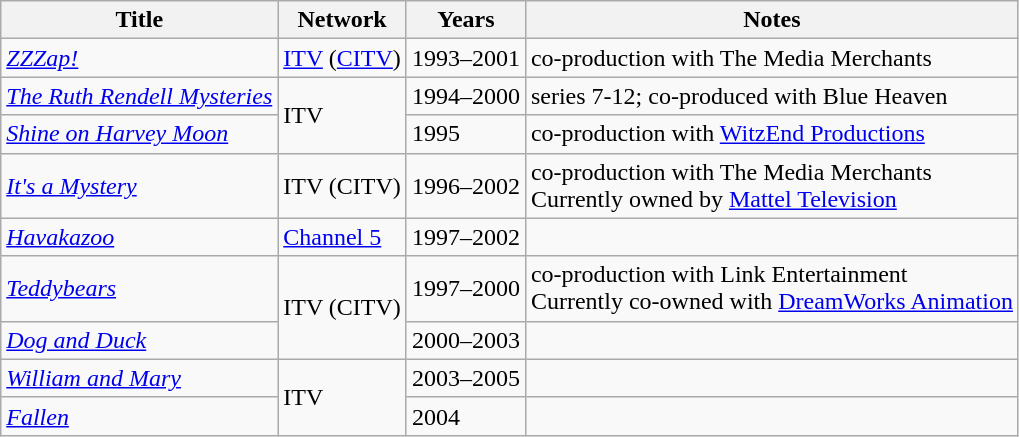<table class="wikitable sortable">
<tr>
<th>Title</th>
<th>Network</th>
<th>Years</th>
<th>Notes</th>
</tr>
<tr>
<td><em><a href='#'>ZZZap!</a></em></td>
<td><a href='#'>ITV</a> (<a href='#'>CITV</a>)</td>
<td>1993–2001</td>
<td>co-production with The Media Merchants</td>
</tr>
<tr>
<td><em><a href='#'>The Ruth Rendell Mysteries</a></em></td>
<td rowspan="2">ITV</td>
<td>1994–2000</td>
<td>series 7-12; co-produced with Blue Heaven</td>
</tr>
<tr>
<td><em><a href='#'>Shine on Harvey Moon</a></em></td>
<td>1995</td>
<td>co-production with <a href='#'>WitzEnd Productions</a></td>
</tr>
<tr>
<td><em><a href='#'>It's a Mystery</a></em></td>
<td>ITV (CITV)</td>
<td>1996–2002</td>
<td>co-production with The Media Merchants<br>Currently owned by <a href='#'>Mattel Television</a></td>
</tr>
<tr>
<td><em><a href='#'>Havakazoo</a></em></td>
<td><a href='#'>Channel 5</a></td>
<td>1997–2002</td>
<td></td>
</tr>
<tr>
<td><em><a href='#'>Teddybears</a></em></td>
<td rowspan="2">ITV (CITV)</td>
<td>1997–2000</td>
<td>co-production with Link Entertainment<br>Currently co-owned with <a href='#'>DreamWorks Animation</a></td>
</tr>
<tr>
<td><em><a href='#'>Dog and Duck</a></em></td>
<td>2000–2003</td>
<td></td>
</tr>
<tr>
<td><em><a href='#'>William and Mary</a></em></td>
<td rowspan="2">ITV</td>
<td>2003–2005</td>
<td></td>
</tr>
<tr>
<td><em><a href='#'>Fallen</a></em></td>
<td>2004</td>
<td></td>
</tr>
</table>
